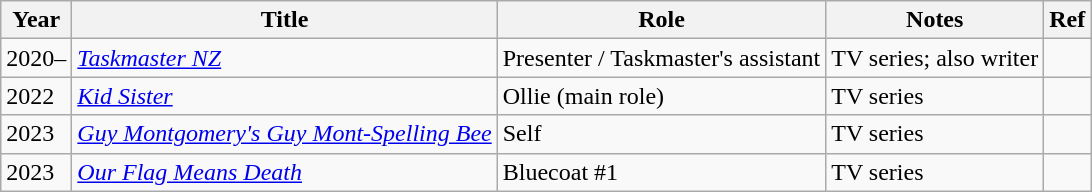<table class="wikitable">
<tr>
<th>Year</th>
<th>Title</th>
<th>Role</th>
<th>Notes</th>
<th>Ref</th>
</tr>
<tr>
<td>2020–</td>
<td><em><a href='#'>Taskmaster NZ</a></em></td>
<td>Presenter / Taskmaster's assistant</td>
<td>TV series; also writer</td>
<td></td>
</tr>
<tr>
<td>2022</td>
<td><em><a href='#'>Kid Sister</a></em></td>
<td>Ollie (main role)</td>
<td>TV series</td>
<td></td>
</tr>
<tr>
<td>2023</td>
<td><em><a href='#'>Guy Montgomery's Guy Mont-Spelling Bee</a></em></td>
<td>Self</td>
<td>TV series</td>
<td></td>
</tr>
<tr>
<td>2023</td>
<td><em><a href='#'>Our Flag Means Death</a></em></td>
<td>Bluecoat #1</td>
<td>TV series</td>
<td></td>
</tr>
</table>
